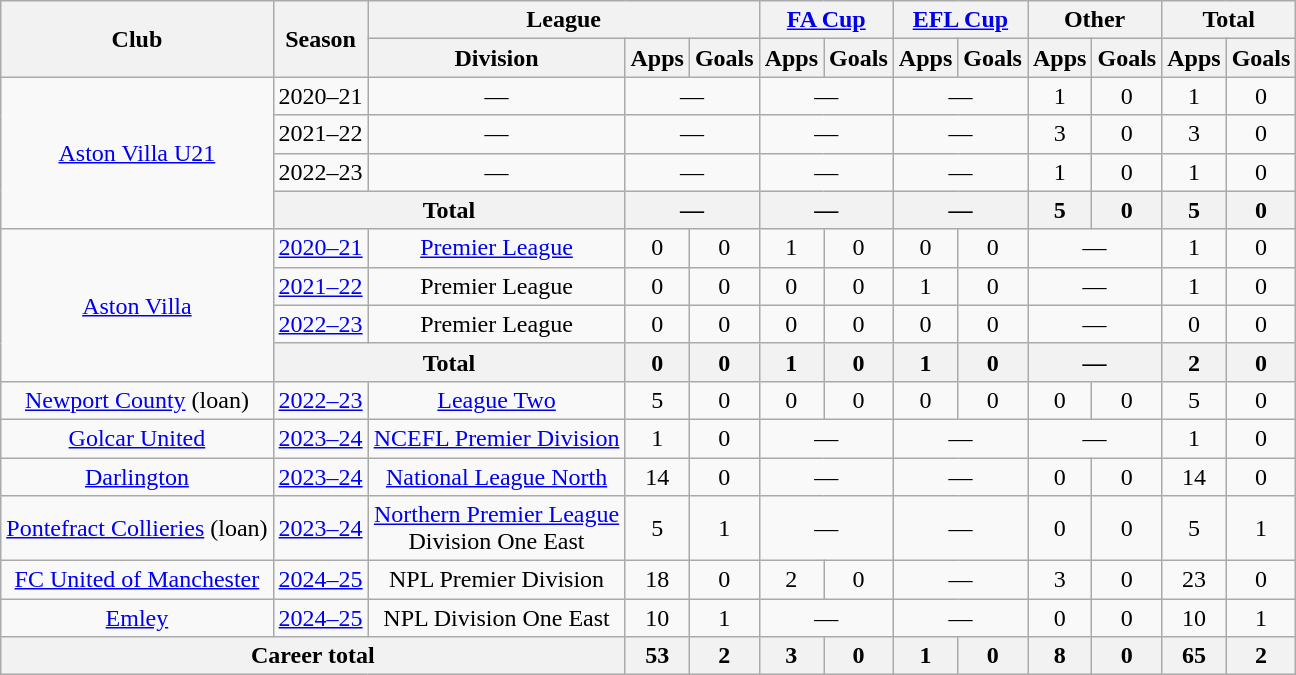<table class="wikitable" style="text-align:center">
<tr>
<th rowspan="2">Club</th>
<th rowspan="2">Season</th>
<th colspan="3">League</th>
<th colspan="2"><a href='#'>FA Cup</a></th>
<th colspan="2"><a href='#'>EFL Cup</a></th>
<th colspan="2">Other</th>
<th colspan="2">Total</th>
</tr>
<tr>
<th>Division</th>
<th>Apps</th>
<th>Goals</th>
<th>Apps</th>
<th>Goals</th>
<th>Apps</th>
<th>Goals</th>
<th>Apps</th>
<th>Goals</th>
<th>Apps</th>
<th>Goals</th>
</tr>
<tr>
<td rowspan="4"><a href='#'>Aston Villa U21</a></td>
<td>2020–21</td>
<td>—</td>
<td colspan="2">—</td>
<td colspan="2">—</td>
<td colspan="2">—</td>
<td>1</td>
<td>0</td>
<td>1</td>
<td>0</td>
</tr>
<tr>
<td>2021–22</td>
<td>—</td>
<td colspan="2">—</td>
<td colspan="2">—</td>
<td colspan="2">—</td>
<td>3</td>
<td>0</td>
<td>3</td>
<td>0</td>
</tr>
<tr>
<td>2022–23</td>
<td>—</td>
<td colspan="2">—</td>
<td colspan="2">—</td>
<td colspan="2">—</td>
<td>1</td>
<td>0</td>
<td>1</td>
<td>0</td>
</tr>
<tr>
<th colspan="2">Total</th>
<th colspan="2">—</th>
<th colspan="2">—</th>
<th colspan="2">—</th>
<th>5</th>
<th>0</th>
<th>5</th>
<th>0</th>
</tr>
<tr>
<td rowspan="4"><a href='#'>Aston Villa</a></td>
<td><a href='#'>2020–21</a></td>
<td><a href='#'>Premier League</a></td>
<td>0</td>
<td>0</td>
<td>1</td>
<td>0</td>
<td>0</td>
<td>0</td>
<td colspan="2">—</td>
<td>1</td>
<td>0</td>
</tr>
<tr>
<td><a href='#'>2021–22</a></td>
<td>Premier League</td>
<td>0</td>
<td>0</td>
<td>0</td>
<td>0</td>
<td>1</td>
<td>0</td>
<td colspan="2">—</td>
<td>1</td>
<td>0</td>
</tr>
<tr>
<td><a href='#'>2022–23</a></td>
<td>Premier League</td>
<td>0</td>
<td>0</td>
<td>0</td>
<td>0</td>
<td>0</td>
<td>0</td>
<td colspan="2">—</td>
<td>0</td>
<td>0</td>
</tr>
<tr>
<th colspan="2">Total</th>
<th>0</th>
<th>0</th>
<th>1</th>
<th>0</th>
<th>1</th>
<th>0</th>
<th colspan="2">—</th>
<th>2</th>
<th>0</th>
</tr>
<tr>
<td><a href='#'>Newport County</a> (loan)</td>
<td><a href='#'>2022–23</a></td>
<td><a href='#'>League Two</a></td>
<td>5</td>
<td>0</td>
<td>0</td>
<td>0</td>
<td>0</td>
<td>0</td>
<td>0</td>
<td>0</td>
<td>5</td>
<td>0</td>
</tr>
<tr>
<td><a href='#'>Golcar United</a></td>
<td><a href='#'>2023–24</a></td>
<td><a href='#'>NCEFL Premier Division</a></td>
<td>1</td>
<td>0</td>
<td colspan="2">—</td>
<td colspan="2">—</td>
<td colspan="2">—</td>
<td>1</td>
<td>0</td>
</tr>
<tr>
<td><a href='#'>Darlington</a></td>
<td><a href='#'>2023–24</a></td>
<td><a href='#'>National League North</a></td>
<td>14</td>
<td>0</td>
<td colspan="2">—</td>
<td colspan="2">—</td>
<td>0</td>
<td>0</td>
<td>14</td>
<td>0</td>
</tr>
<tr>
<td><a href='#'>Pontefract Collieries</a> (loan)</td>
<td><a href='#'>2023–24</a></td>
<td><a href='#'>Northern Premier League</a><br>Division One East</td>
<td>5</td>
<td>1</td>
<td colspan="2">—</td>
<td colspan="2">—</td>
<td>0</td>
<td>0</td>
<td>5</td>
<td>1</td>
</tr>
<tr>
<td><a href='#'>FC United of Manchester</a></td>
<td><a href='#'>2024–25</a></td>
<td>NPL Premier Division</td>
<td>18</td>
<td>0</td>
<td>2</td>
<td>0</td>
<td colspan="2">—</td>
<td>3</td>
<td>0</td>
<td>23</td>
<td>0</td>
</tr>
<tr>
<td><a href='#'>Emley</a></td>
<td><a href='#'>2024–25</a></td>
<td>NPL Division One East</td>
<td>10</td>
<td>1</td>
<td colspan="2">—</td>
<td colspan="2">—</td>
<td>0</td>
<td>0</td>
<td>10</td>
<td>1</td>
</tr>
<tr>
<th colspan="3">Career total</th>
<th>53</th>
<th>2</th>
<th>3</th>
<th>0</th>
<th>1</th>
<th>0</th>
<th>8</th>
<th>0</th>
<th>65</th>
<th>2</th>
</tr>
</table>
